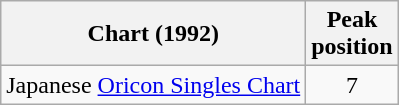<table class="wikitable">
<tr>
<th>Chart (1992)</th>
<th>Peak<br>position</th>
</tr>
<tr>
<td>Japanese <a href='#'>Oricon Singles Chart</a></td>
<td align="center">7</td>
</tr>
</table>
